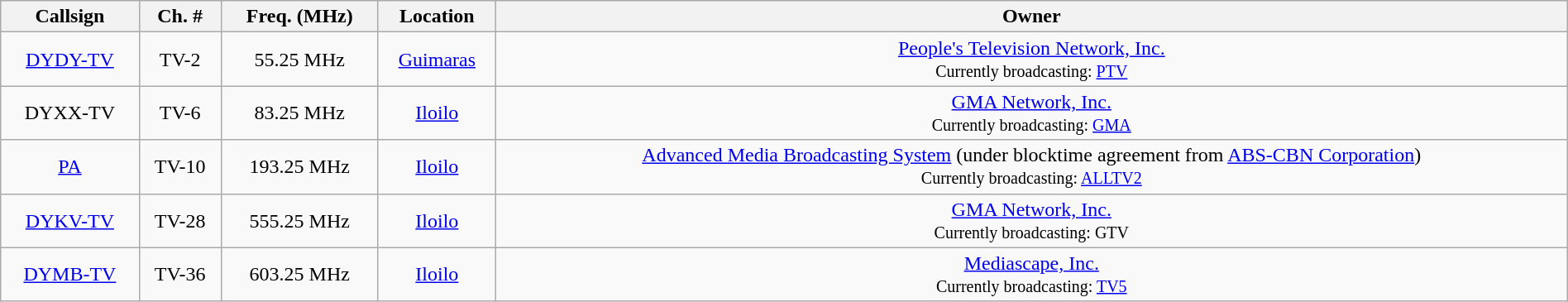<table class="wikitable" style="width:100%; text-align:center;">
<tr>
<th>Callsign</th>
<th>Ch. #</th>
<th>Freq. (MHz)</th>
<th>Location</th>
<th>Owner</th>
</tr>
<tr>
<td><a href='#'>DYDY-TV</a></td>
<td>TV-2</td>
<td>55.25 MHz</td>
<td><a href='#'>Guimaras</a></td>
<td><a href='#'>People's Television Network, Inc.</a><br><small>Currently broadcasting: <a href='#'>PTV</a></small></td>
</tr>
<tr>
<td>DYXX-TV</td>
<td>TV-6</td>
<td>83.25 MHz</td>
<td><a href='#'>Iloilo</a></td>
<td><a href='#'>GMA Network, Inc.</a><br><small>Currently broadcasting: <a href='#'>GMA</a></small></td>
</tr>
<tr>
<td><a href='#'>PA</a></td>
<td>TV-10</td>
<td>193.25 MHz</td>
<td><a href='#'>Iloilo</a></td>
<td><a href='#'>Advanced Media Broadcasting System</a> (under blocktime agreement from <a href='#'>ABS-CBN Corporation</a>)<br><small>Currently broadcasting: <a href='#'>ALLTV2</a></small></td>
</tr>
<tr>
<td><a href='#'>DYKV-TV</a></td>
<td>TV-28</td>
<td>555.25 MHz</td>
<td><a href='#'>Iloilo</a></td>
<td><a href='#'>GMA Network, Inc.</a><br><small>Currently broadcasting: GTV</small></td>
</tr>
<tr>
<td><a href='#'>DYMB-TV</a></td>
<td>TV-36</td>
<td>603.25 MHz</td>
<td><a href='#'>Iloilo</a></td>
<td><a href='#'>Mediascape, Inc.</a><br><small>Currently broadcasting: <a href='#'>TV5</a></small></td>
</tr>
</table>
